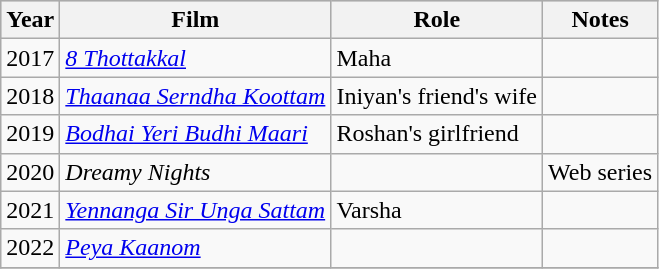<table class="wikitable sortable mw-collapsible plainrowheaders" style="margin-right: 0;">
<tr style="background:#ccc; text-align:center;">
<th>Year</th>
<th>Film</th>
<th>Role</th>
<th>Notes</th>
</tr>
<tr>
<td>2017</td>
<td><em><a href='#'>8 Thottakkal</a></em></td>
<td>Maha</td>
<td></td>
</tr>
<tr>
<td>2018</td>
<td><em><a href='#'>Thaanaa Serndha Koottam</a></em></td>
<td>Iniyan's friend's wife</td>
<td></td>
</tr>
<tr>
<td>2019</td>
<td><em><a href='#'>Bodhai Yeri Budhi Maari</a></em></td>
<td>Roshan's girlfriend</td>
<td></td>
</tr>
<tr>
<td>2020</td>
<td><em>Dreamy Nights</em></td>
<td></td>
<td>Web series</td>
</tr>
<tr>
<td>2021</td>
<td><em><a href='#'>Yennanga Sir Unga Sattam</a></em></td>
<td>Varsha</td>
<td></td>
</tr>
<tr>
<td>2022</td>
<td><em><a href='#'>Peya Kaanom</a></em></td>
<td></td>
<td></td>
</tr>
<tr>
</tr>
</table>
